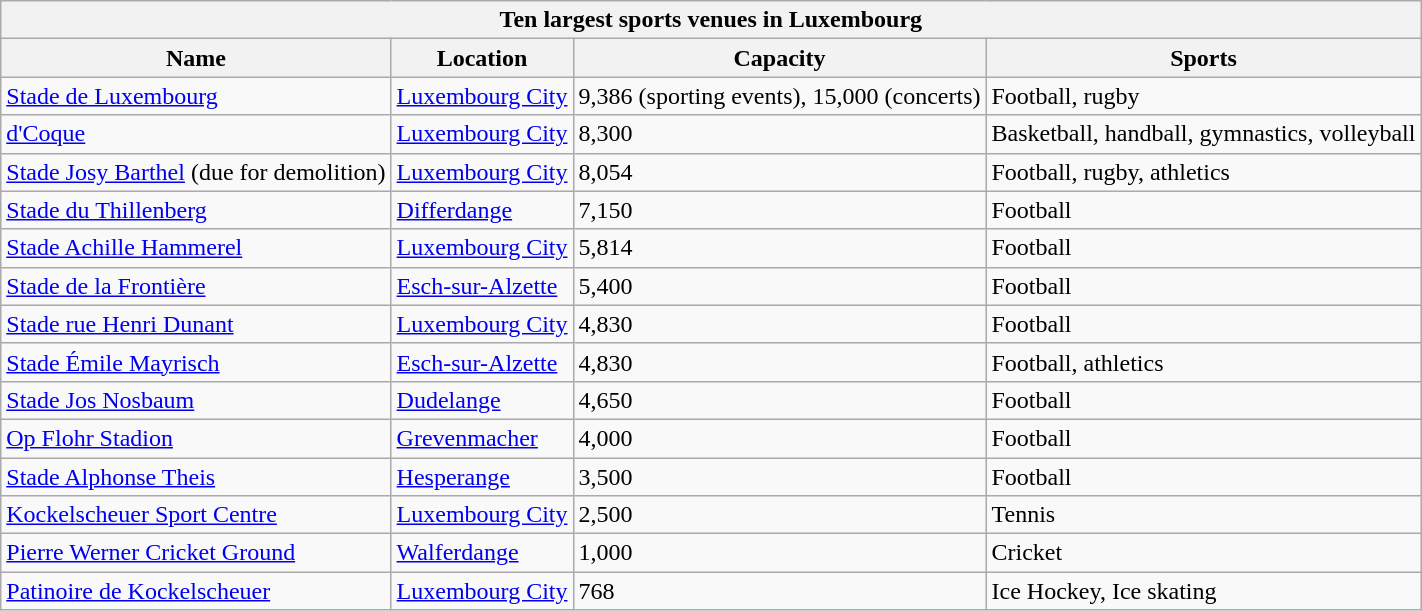<table class="wikitable">
<tr>
<th colspan=4>Ten largest sports venues in Luxembourg</th>
</tr>
<tr>
<th>Name</th>
<th>Location</th>
<th>Capacity</th>
<th>Sports</th>
</tr>
<tr>
<td><a href='#'>Stade de Luxembourg</a></td>
<td><a href='#'>Luxembourg City</a></td>
<td>9,386 (sporting events), 15,000 (concerts)</td>
<td>Football, rugby</td>
</tr>
<tr>
<td><a href='#'>d'Coque</a></td>
<td><a href='#'>Luxembourg City</a></td>
<td>8,300</td>
<td>Basketball, handball, gymnastics, volleyball</td>
</tr>
<tr>
<td><a href='#'>Stade Josy Barthel</a> (due for demolition)</td>
<td><a href='#'>Luxembourg City</a></td>
<td>8,054</td>
<td>Football, rugby, athletics</td>
</tr>
<tr>
<td><a href='#'>Stade du Thillenberg</a></td>
<td><a href='#'>Differdange</a></td>
<td>7,150</td>
<td>Football</td>
</tr>
<tr>
<td><a href='#'>Stade Achille Hammerel</a></td>
<td><a href='#'>Luxembourg City</a></td>
<td>5,814</td>
<td>Football</td>
</tr>
<tr>
<td><a href='#'>Stade de la Frontière</a></td>
<td><a href='#'>Esch-sur-Alzette</a></td>
<td>5,400</td>
<td>Football</td>
</tr>
<tr>
<td><a href='#'>Stade rue Henri Dunant</a></td>
<td><a href='#'>Luxembourg City</a></td>
<td>4,830</td>
<td>Football</td>
</tr>
<tr>
<td><a href='#'>Stade Émile Mayrisch</a></td>
<td><a href='#'>Esch-sur-Alzette</a></td>
<td>4,830</td>
<td>Football, athletics</td>
</tr>
<tr>
<td><a href='#'>Stade Jos Nosbaum</a></td>
<td><a href='#'>Dudelange</a></td>
<td>4,650</td>
<td>Football</td>
</tr>
<tr>
<td><a href='#'>Op Flohr Stadion</a></td>
<td><a href='#'>Grevenmacher</a></td>
<td>4,000</td>
<td>Football</td>
</tr>
<tr>
<td><a href='#'>Stade Alphonse Theis</a></td>
<td><a href='#'>Hesperange</a></td>
<td>3,500</td>
<td>Football</td>
</tr>
<tr>
<td><a href='#'>Kockelscheuer Sport Centre</a></td>
<td><a href='#'>Luxembourg City</a></td>
<td>2,500</td>
<td>Tennis</td>
</tr>
<tr>
<td><a href='#'>Pierre Werner Cricket Ground</a></td>
<td><a href='#'>Walferdange</a></td>
<td>1,000</td>
<td>Cricket</td>
</tr>
<tr>
<td><a href='#'>Patinoire de Kockelscheuer</a></td>
<td><a href='#'>Luxembourg City</a></td>
<td>768</td>
<td>Ice Hockey, Ice skating</td>
</tr>
</table>
